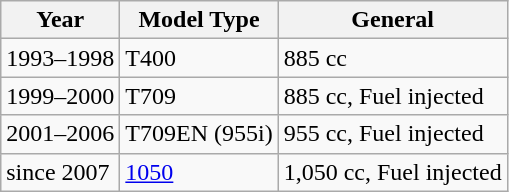<table class="wikitable">
<tr>
<th>Year</th>
<th>Model Type</th>
<th>General</th>
</tr>
<tr>
<td>1993–1998</td>
<td>T400</td>
<td>885 cc</td>
</tr>
<tr>
<td>1999–2000</td>
<td>T709</td>
<td>885 cc, Fuel injected</td>
</tr>
<tr>
<td>2001–2006</td>
<td>T709EN (955i)</td>
<td>955 cc, Fuel injected</td>
</tr>
<tr>
<td>since 2007</td>
<td><a href='#'>1050</a></td>
<td>1,050 cc, Fuel injected</td>
</tr>
</table>
